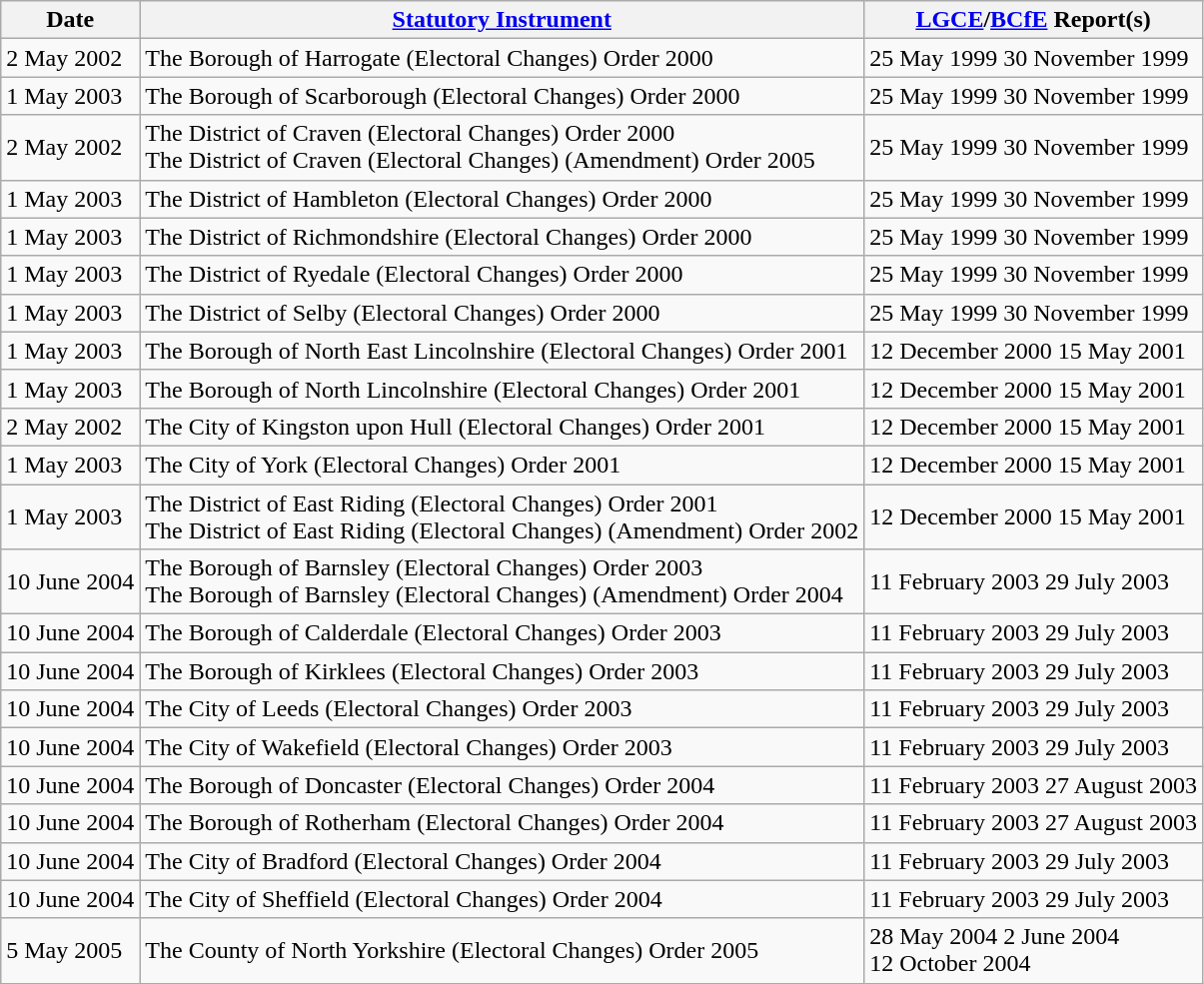<table class="wikitable sortable">
<tr>
<th>Date</th>
<th><a href='#'>Statutory Instrument</a></th>
<th><a href='#'>LGCE</a>/<a href='#'>BCfE</a> Report(s)</th>
</tr>
<tr>
<td>2 May 2002</td>
<td>The Borough of Harrogate (Electoral Changes) Order 2000</td>
<td> 25 May 1999  30 November 1999</td>
</tr>
<tr>
<td>1 May 2003</td>
<td>The Borough of Scarborough (Electoral Changes) Order 2000</td>
<td> 25 May 1999  30 November 1999</td>
</tr>
<tr>
<td>2 May 2002</td>
<td>The District of Craven (Electoral Changes) Order 2000<br>The District of Craven (Electoral Changes) (Amendment) Order 2005</td>
<td> 25 May 1999  30 November 1999</td>
</tr>
<tr>
<td>1 May 2003</td>
<td>The District of Hambleton (Electoral Changes) Order 2000</td>
<td> 25 May 1999  30 November 1999</td>
</tr>
<tr>
<td>1 May 2003</td>
<td>The District of Richmondshire (Electoral Changes) Order 2000</td>
<td> 25 May 1999  30 November 1999</td>
</tr>
<tr>
<td>1 May 2003</td>
<td>The District of Ryedale (Electoral Changes) Order 2000</td>
<td> 25 May 1999  30 November 1999</td>
</tr>
<tr>
<td>1 May 2003</td>
<td>The District of Selby (Electoral Changes) Order 2000</td>
<td> 25 May 1999  30 November 1999</td>
</tr>
<tr>
<td>1 May 2003</td>
<td>The Borough of North East Lincolnshire (Electoral Changes) Order 2001</td>
<td> 12 December 2000  15 May 2001</td>
</tr>
<tr>
<td>1 May 2003</td>
<td>The Borough of North Lincolnshire (Electoral Changes) Order 2001</td>
<td> 12 December 2000  15 May 2001</td>
</tr>
<tr>
<td>2 May 2002</td>
<td>The City of Kingston upon Hull (Electoral Changes) Order 2001</td>
<td> 12 December 2000  15 May 2001</td>
</tr>
<tr>
<td>1 May 2003</td>
<td>The City of York (Electoral Changes) Order 2001</td>
<td> 12 December 2000  15 May 2001</td>
</tr>
<tr>
<td>1 May 2003</td>
<td>The District of East Riding (Electoral Changes) Order 2001<br>The District of East Riding (Electoral Changes) (Amendment) Order 2002</td>
<td> 12 December 2000  15 May 2001</td>
</tr>
<tr>
<td>10 June 2004</td>
<td>The Borough of Barnsley (Electoral Changes) Order 2003<br>The Borough of Barnsley (Electoral Changes) (Amendment) Order 2004</td>
<td> 11 February 2003  29 July 2003</td>
</tr>
<tr>
<td>10 June 2004</td>
<td>The Borough of Calderdale (Electoral Changes) Order 2003</td>
<td> 11 February 2003  29 July 2003</td>
</tr>
<tr>
<td>10 June 2004</td>
<td>The Borough of Kirklees (Electoral Changes) Order 2003</td>
<td> 11 February 2003  29 July 2003</td>
</tr>
<tr>
<td>10 June 2004</td>
<td>The City of Leeds (Electoral Changes) Order 2003</td>
<td> 11 February 2003  29 July 2003</td>
</tr>
<tr>
<td>10 June 2004</td>
<td>The City of Wakefield (Electoral Changes) Order 2003</td>
<td> 11 February 2003  29 July 2003</td>
</tr>
<tr>
<td>10 June 2004</td>
<td>The Borough of Doncaster (Electoral Changes) Order 2004</td>
<td> 11 February 2003  27 August 2003</td>
</tr>
<tr>
<td>10 June 2004</td>
<td>The Borough of Rotherham (Electoral Changes) Order 2004</td>
<td> 11 February 2003  27 August 2003</td>
</tr>
<tr>
<td>10 June 2004</td>
<td>The City of Bradford (Electoral Changes) Order 2004</td>
<td> 11 February 2003  29 July 2003</td>
</tr>
<tr>
<td>10 June 2004</td>
<td>The City of Sheffield (Electoral Changes) Order 2004</td>
<td> 11 February 2003  29 July 2003</td>
</tr>
<tr>
<td>5 May 2005</td>
<td>The County of North Yorkshire (Electoral Changes) Order 2005</td>
<td> 28 May 2004  2 June 2004<br> 12 October 2004</td>
</tr>
</table>
